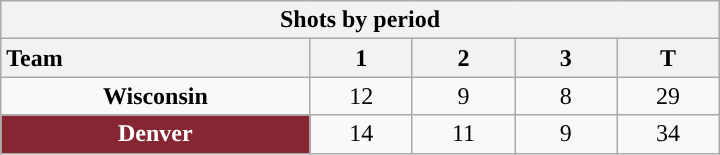<table class="wikitable" style="width:30em; text-align:right;">
<tr>
<th colspan=5>Shots by period</th>
</tr>
<tr>
<th style="width:10em; text-align:left;">Team</th>
<th style="width:3em;">1</th>
<th style="width:3em;">2</th>
<th style="width:3em;">3</th>
<th style="width:3em;">T</th>
</tr>
<tr>
<td align=center><strong>Wisconsin</strong></td>
<td align=center>12</td>
<td align=center>9</td>
<td align=center>8</td>
<td align=center>29</td>
</tr>
<tr>
<td align=center style="color:white; background:#862633; "><strong>Denver</strong></td>
<td align=center>14</td>
<td align=center>11</td>
<td align=center>9</td>
<td align=center>34</td>
</tr>
</table>
